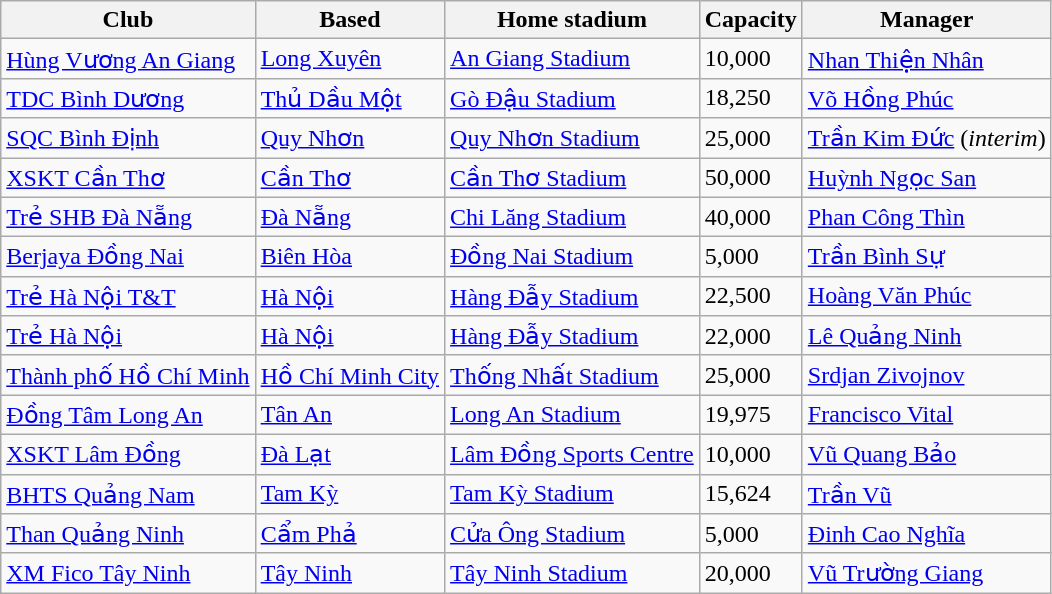<table class="wikitable sortable">
<tr>
<th>Club</th>
<th>Based</th>
<th>Home stadium</th>
<th>Capacity</th>
<th>Manager</th>
</tr>
<tr>
<td><a href='#'>Hùng Vương An Giang</a></td>
<td><a href='#'>Long Xuyên</a></td>
<td><a href='#'>An Giang Stadium</a></td>
<td>10,000</td>
<td> <a href='#'>Nhan Thiện Nhân</a></td>
</tr>
<tr>
<td><a href='#'>TDC Bình Dương</a></td>
<td><a href='#'>Thủ Dầu Một</a></td>
<td><a href='#'>Gò Đậu Stadium</a></td>
<td>18,250</td>
<td> <a href='#'>Võ Hồng Phúc</a></td>
</tr>
<tr>
<td><a href='#'>SQC Bình Định</a></td>
<td><a href='#'>Quy Nhơn</a></td>
<td><a href='#'>Quy Nhơn Stadium</a></td>
<td>25,000</td>
<td> <a href='#'>Trần Kim Đức</a> (<em>interim</em>)</td>
</tr>
<tr>
<td><a href='#'>XSKT Cần Thơ</a></td>
<td><a href='#'>Cần Thơ</a></td>
<td><a href='#'>Cần Thơ Stadium</a></td>
<td>50,000</td>
<td> <a href='#'>Huỳnh Ngọc San</a></td>
</tr>
<tr>
<td><a href='#'>Trẻ SHB Đà Nẵng</a></td>
<td><a href='#'>Đà Nẵng</a></td>
<td><a href='#'>Chi Lăng Stadium</a></td>
<td>40,000</td>
<td> <a href='#'>Phan Công Thìn</a></td>
</tr>
<tr>
<td><a href='#'>Berjaya Đồng Nai</a></td>
<td><a href='#'>Biên Hòa</a></td>
<td><a href='#'>Đồng Nai Stadium</a></td>
<td>5,000</td>
<td> <a href='#'>Trần Bình Sự</a></td>
</tr>
<tr>
<td><a href='#'>Trẻ Hà Nội T&T</a></td>
<td><a href='#'>Hà Nội</a></td>
<td><a href='#'>Hàng Đẫy Stadium</a></td>
<td>22,500</td>
<td> <a href='#'>Hoàng Văn Phúc</a></td>
</tr>
<tr>
<td><a href='#'>Trẻ Hà Nội</a></td>
<td><a href='#'>Hà Nội</a></td>
<td><a href='#'>Hàng Đẫy Stadium</a></td>
<td>22,000</td>
<td> <a href='#'>Lê Quảng Ninh</a></td>
</tr>
<tr>
<td><a href='#'>Thành phố Hồ Chí Minh</a></td>
<td><a href='#'>Hồ Chí Minh City</a></td>
<td><a href='#'>Thống Nhất Stadium</a></td>
<td>25,000</td>
<td> <a href='#'>Srdjan Zivojnov</a></td>
</tr>
<tr>
<td><a href='#'>Đồng Tâm Long An</a></td>
<td><a href='#'>Tân An</a></td>
<td><a href='#'>Long An Stadium</a></td>
<td>19,975</td>
<td> <a href='#'>Francisco Vital</a></td>
</tr>
<tr>
<td><a href='#'>XSKT Lâm Đồng</a></td>
<td><a href='#'>Đà Lạt</a></td>
<td><a href='#'>Lâm Đồng Sports Centre</a></td>
<td>10,000</td>
<td> <a href='#'>Vũ Quang Bảo</a></td>
</tr>
<tr>
<td><a href='#'>BHTS Quảng Nam</a></td>
<td><a href='#'>Tam Kỳ</a></td>
<td><a href='#'>Tam Kỳ Stadium</a></td>
<td>15,624</td>
<td> <a href='#'>Trần Vũ</a></td>
</tr>
<tr>
<td><a href='#'>Than Quảng Ninh</a></td>
<td><a href='#'>Cẩm Phả</a></td>
<td><a href='#'>Cửa Ông Stadium</a></td>
<td>5,000</td>
<td> <a href='#'>Đinh Cao Nghĩa</a></td>
</tr>
<tr>
<td><a href='#'>XM Fico Tây Ninh</a></td>
<td><a href='#'>Tây Ninh</a></td>
<td><a href='#'>Tây Ninh Stadium</a></td>
<td>20,000</td>
<td> <a href='#'>Vũ Trường Giang</a></td>
</tr>
</table>
